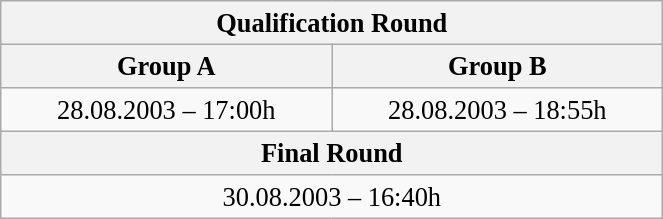<table class="wikitable" style=" text-align:center; font-size:110%;" width="35%">
<tr>
<th colspan="2">Qualification Round</th>
</tr>
<tr>
<th>Group A</th>
<th>Group B</th>
</tr>
<tr>
<td>28.08.2003 – 17:00h</td>
<td>28.08.2003 – 18:55h</td>
</tr>
<tr>
<th colspan="2">Final Round</th>
</tr>
<tr>
<td colspan="2">30.08.2003 – 16:40h</td>
</tr>
</table>
